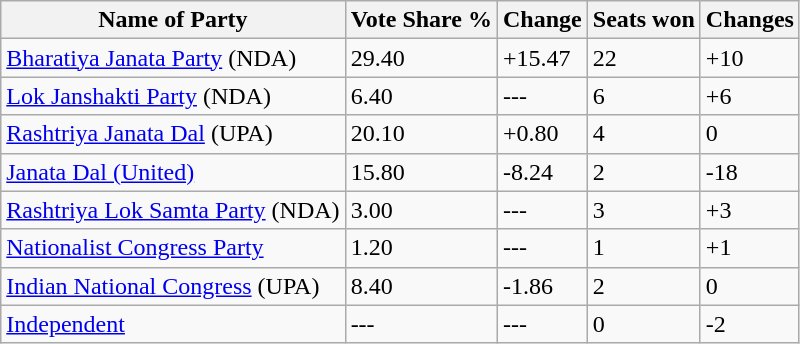<table class="wikitable sortable">
<tr>
<th>Name of Party</th>
<th>Vote Share %</th>
<th>Change</th>
<th>Seats won</th>
<th>Changes</th>
</tr>
<tr>
<td><a href='#'>Bharatiya Janata Party</a> (NDA)</td>
<td>29.40</td>
<td>+15.47</td>
<td>22</td>
<td>+10</td>
</tr>
<tr>
<td><a href='#'>Lok Janshakti Party</a> (NDA)</td>
<td>6.40</td>
<td>---</td>
<td>6</td>
<td>+6</td>
</tr>
<tr>
<td><a href='#'>Rashtriya Janata Dal</a> (UPA)</td>
<td>20.10</td>
<td>+0.80</td>
<td>4</td>
<td>0</td>
</tr>
<tr>
<td><a href='#'>Janata Dal (United)</a></td>
<td>15.80</td>
<td>-8.24</td>
<td>2</td>
<td>-18</td>
</tr>
<tr>
<td><a href='#'>Rashtriya Lok Samta Party</a> (NDA)</td>
<td>3.00</td>
<td>---</td>
<td>3</td>
<td>+3</td>
</tr>
<tr>
<td><a href='#'>Nationalist Congress Party</a></td>
<td>1.20</td>
<td>---</td>
<td>1</td>
<td>+1</td>
</tr>
<tr>
<td><a href='#'>Indian National Congress</a> (UPA)</td>
<td>8.40</td>
<td>-1.86</td>
<td>2</td>
<td>0</td>
</tr>
<tr>
<td><a href='#'>Independent</a></td>
<td>---</td>
<td>---</td>
<td>0</td>
<td>-2</td>
</tr>
</table>
